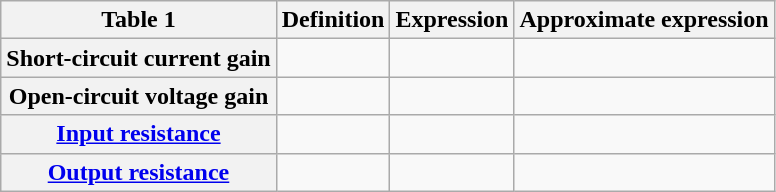<table class="wikitable" style="text-align:center;margin:  1em auto 1em auto 1em auto 1em auto">
<tr>
<th>Table 1</th>
<th>Definition</th>
<th>Expression</th>
<th>Approximate expression</th>
</tr>
<tr valign="center">
<th><strong>Short-circuit current gain</strong></th>
<td></td>
<td></td>
<td></td>
</tr>
<tr valign="center">
<th><strong>Open-circuit voltage gain</strong></th>
<td></td>
<td></td>
<td></td>
</tr>
<tr valign="center">
<th><strong><a href='#'>Input resistance</a></strong></th>
<td></td>
<td></td>
<td></td>
</tr>
<tr valign="center">
<th><strong><a href='#'>Output resistance</a></strong></th>
<td></td>
<td></td>
<td></td>
</tr>
</table>
